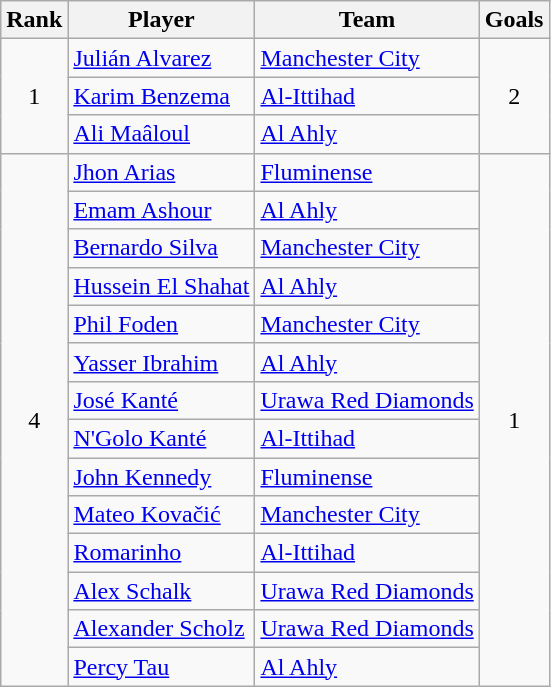<table class="wikitable" style="text-align:center">
<tr>
<th>Rank</th>
<th>Player</th>
<th>Team</th>
<th>Goals</th>
</tr>
<tr>
<td rowspan="3">1</td>
<td style="text-align:left"> <a href='#'>Julián Alvarez</a></td>
<td style="text-align:left"> <a href='#'>Manchester City</a></td>
<td rowspan="3">2</td>
</tr>
<tr>
<td style="text-align:left"> <a href='#'>Karim Benzema</a></td>
<td style="text-align:left"> <a href='#'>Al-Ittihad</a></td>
</tr>
<tr>
<td style="text-align:left"> <a href='#'>Ali Maâloul</a></td>
<td style="text-align:left"> <a href='#'>Al Ahly</a></td>
</tr>
<tr>
<td rowspan="14">4</td>
<td style="text-align:left"> <a href='#'>Jhon Arias</a></td>
<td style="text-align:left"> <a href='#'>Fluminense</a></td>
<td rowspan="14">1</td>
</tr>
<tr>
<td style="text-align:left"> <a href='#'>Emam Ashour</a></td>
<td style="text-align:left"> <a href='#'>Al Ahly</a></td>
</tr>
<tr>
<td style="text-align:left"> <a href='#'>Bernardo Silva</a></td>
<td style="text-align:left"> <a href='#'>Manchester City</a></td>
</tr>
<tr>
<td style="text-align:left"> <a href='#'>Hussein El Shahat</a></td>
<td style="text-align:left"> <a href='#'>Al Ahly</a></td>
</tr>
<tr>
<td style="text-align:left"> <a href='#'>Phil Foden</a></td>
<td style="text-align:left"> <a href='#'>Manchester City</a></td>
</tr>
<tr>
<td style="text-align:left"> <a href='#'>Yasser Ibrahim</a></td>
<td style="text-align:left"> <a href='#'>Al Ahly</a></td>
</tr>
<tr>
<td style="text-align:left"> <a href='#'>José Kanté</a></td>
<td style="text-align:left"> <a href='#'>Urawa Red Diamonds</a></td>
</tr>
<tr>
<td style="text-align:left"> <a href='#'>N'Golo Kanté</a></td>
<td style="text-align:left"> <a href='#'>Al-Ittihad</a></td>
</tr>
<tr>
<td style="text-align:left"> <a href='#'>John Kennedy</a></td>
<td style="text-align:left"> <a href='#'>Fluminense</a></td>
</tr>
<tr>
<td style="text-align:left"> <a href='#'>Mateo Kovačić</a></td>
<td style="text-align:left"> <a href='#'>Manchester City</a></td>
</tr>
<tr>
<td style="text-align:left"> <a href='#'>Romarinho</a></td>
<td style="text-align:left"> <a href='#'>Al-Ittihad</a></td>
</tr>
<tr>
<td style="text-align:left"> <a href='#'>Alex Schalk</a></td>
<td style="text-align:left"> <a href='#'>Urawa Red Diamonds</a></td>
</tr>
<tr>
<td style="text-align:left"> <a href='#'>Alexander Scholz</a></td>
<td style="text-align:left"> <a href='#'>Urawa Red Diamonds</a></td>
</tr>
<tr>
<td style="text-align:left"> <a href='#'>Percy Tau</a></td>
<td style="text-align:left"> <a href='#'>Al Ahly</a></td>
</tr>
</table>
